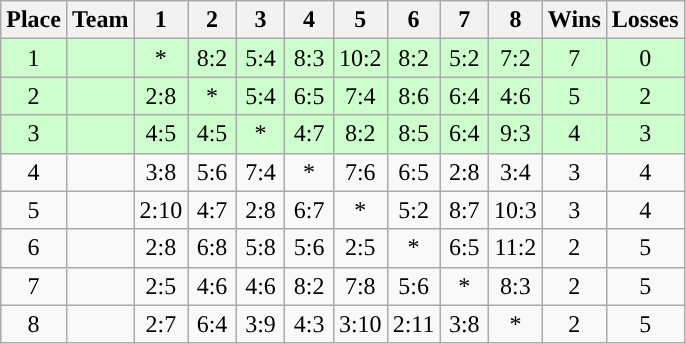<table class="wikitable" style="text-align:center;">
<tr>
<th>Place</th>
<th>Team</th>
<th width="25">1</th>
<th width="25">2</th>
<th width="25">3</th>
<th width="25">4</th>
<th width="25">5</th>
<th width="25">6</th>
<th width="25">7</th>
<th width="25">8</th>
<th>Wins</th>
<th>Losses</th>
</tr>
<tr bgcolor=#cfc>
<td>1</td>
<td align=left></td>
<td>*</td>
<td>8:2</td>
<td>5:4</td>
<td>8:3</td>
<td>10:2</td>
<td>8:2</td>
<td>5:2</td>
<td>7:2</td>
<td>7</td>
<td>0</td>
</tr>
<tr bgcolor=#cfc>
<td>2</td>
<td align=left></td>
<td>2:8</td>
<td>*</td>
<td>5:4</td>
<td>6:5</td>
<td>7:4</td>
<td>8:6</td>
<td>6:4</td>
<td>4:6</td>
<td>5</td>
<td>2</td>
</tr>
<tr bgcolor=#cfc>
<td>3</td>
<td align=left></td>
<td>4:5</td>
<td>4:5</td>
<td>*</td>
<td>4:7</td>
<td>8:2</td>
<td>8:5</td>
<td>6:4</td>
<td>9:3</td>
<td>4</td>
<td>3</td>
</tr>
<tr>
<td>4</td>
<td align=left></td>
<td>3:8</td>
<td>5:6</td>
<td>7:4</td>
<td>*</td>
<td>7:6</td>
<td>6:5</td>
<td>2:8</td>
<td>3:4</td>
<td>3</td>
<td>4</td>
</tr>
<tr>
<td>5</td>
<td align=left></td>
<td>2:10</td>
<td>4:7</td>
<td>2:8</td>
<td>6:7</td>
<td>*</td>
<td>5:2</td>
<td>8:7</td>
<td>10:3</td>
<td>3</td>
<td>4</td>
</tr>
<tr>
<td>6</td>
<td align=left></td>
<td>2:8</td>
<td>6:8</td>
<td>5:8</td>
<td>5:6</td>
<td>2:5</td>
<td>*</td>
<td>6:5</td>
<td>11:2</td>
<td>2</td>
<td>5</td>
</tr>
<tr>
<td>7</td>
<td align=left></td>
<td>2:5</td>
<td>4:6</td>
<td>4:6</td>
<td>8:2</td>
<td>7:8</td>
<td>5:6</td>
<td>*</td>
<td>8:3</td>
<td>2</td>
<td>5</td>
</tr>
<tr>
<td>8</td>
<td align=left></td>
<td>2:7</td>
<td>6:4</td>
<td>3:9</td>
<td>4:3</td>
<td>3:10</td>
<td>2:11</td>
<td>3:8</td>
<td>*</td>
<td>2</td>
<td>5</td>
</tr>
</table>
